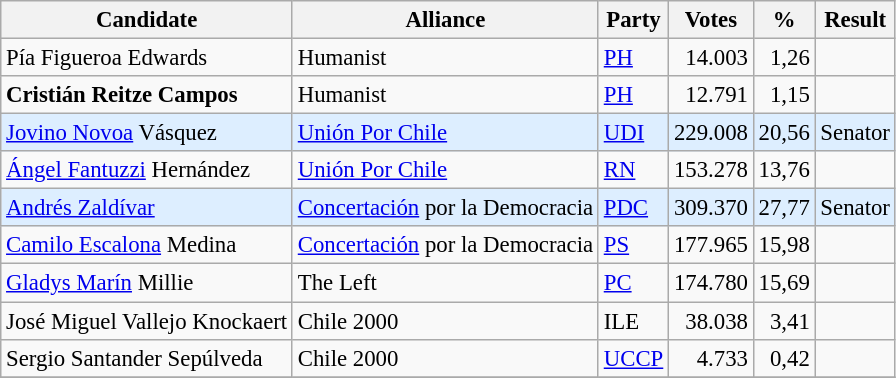<table class="wikitable sortable" style="font-size: 95%;">
<tr>
<th>Candidate</th>
<th>Alliance</th>
<th>Party</th>
<th>Votes</th>
<th>%</th>
<th>Result</th>
</tr>
<tr>
<td>Pía Figueroa Edwards</td>
<td>Humanist</td>
<td><a href='#'>PH</a></td>
<td align=right>14.003</td>
<td align=right>1,26</td>
<td></td>
</tr>
<tr>
<td><strong>Cristián Reitze Campos</strong></td>
<td>Humanist</td>
<td><a href='#'>PH</a></td>
<td align=right>12.791</td>
<td align=right>1,15</td>
<td></td>
</tr>
<tr bgcolor=#DDEEFF>
<td><a href='#'>Jovino Novoa</a> Vásquez</td>
<td><a href='#'>Unión Por Chile</a></td>
<td><a href='#'>UDI</a></td>
<td align=right>229.008</td>
<td align=right>20,56</td>
<td>Senator</td>
</tr>
<tr>
<td><a href='#'>Ángel Fantuzzi</a> Hernández</td>
<td><a href='#'>Unión Por Chile</a></td>
<td><a href='#'>RN</a></td>
<td align=right>153.278</td>
<td align=right>13,76</td>
<td></td>
</tr>
<tr bgcolor=#DDEEFF>
<td><a href='#'>Andrés Zaldívar</a></td>
<td><a href='#'>Concertación</a> por la Democracia</td>
<td><a href='#'>PDC</a></td>
<td align=right>309.370</td>
<td align=right>27,77</td>
<td>Senator</td>
</tr>
<tr>
<td><a href='#'>Camilo Escalona</a> Medina</td>
<td><a href='#'>Concertación</a> por la Democracia</td>
<td><a href='#'>PS</a></td>
<td align=right>177.965</td>
<td align=right>15,98</td>
<td></td>
</tr>
<tr>
<td><a href='#'>Gladys Marín</a> Millie</td>
<td>The Left</td>
<td><a href='#'>PC</a></td>
<td align=right>174.780</td>
<td align=right>15,69</td>
<td></td>
</tr>
<tr>
<td>José Miguel Vallejo Knockaert</td>
<td>Chile 2000</td>
<td>ILE</td>
<td align=right>38.038</td>
<td align=right>3,41</td>
<td></td>
</tr>
<tr>
<td>Sergio Santander Sepúlveda</td>
<td>Chile 2000</td>
<td><a href='#'>UCCP</a></td>
<td align=right>4.733</td>
<td align=right>0,42</td>
<td></td>
</tr>
<tr>
</tr>
</table>
